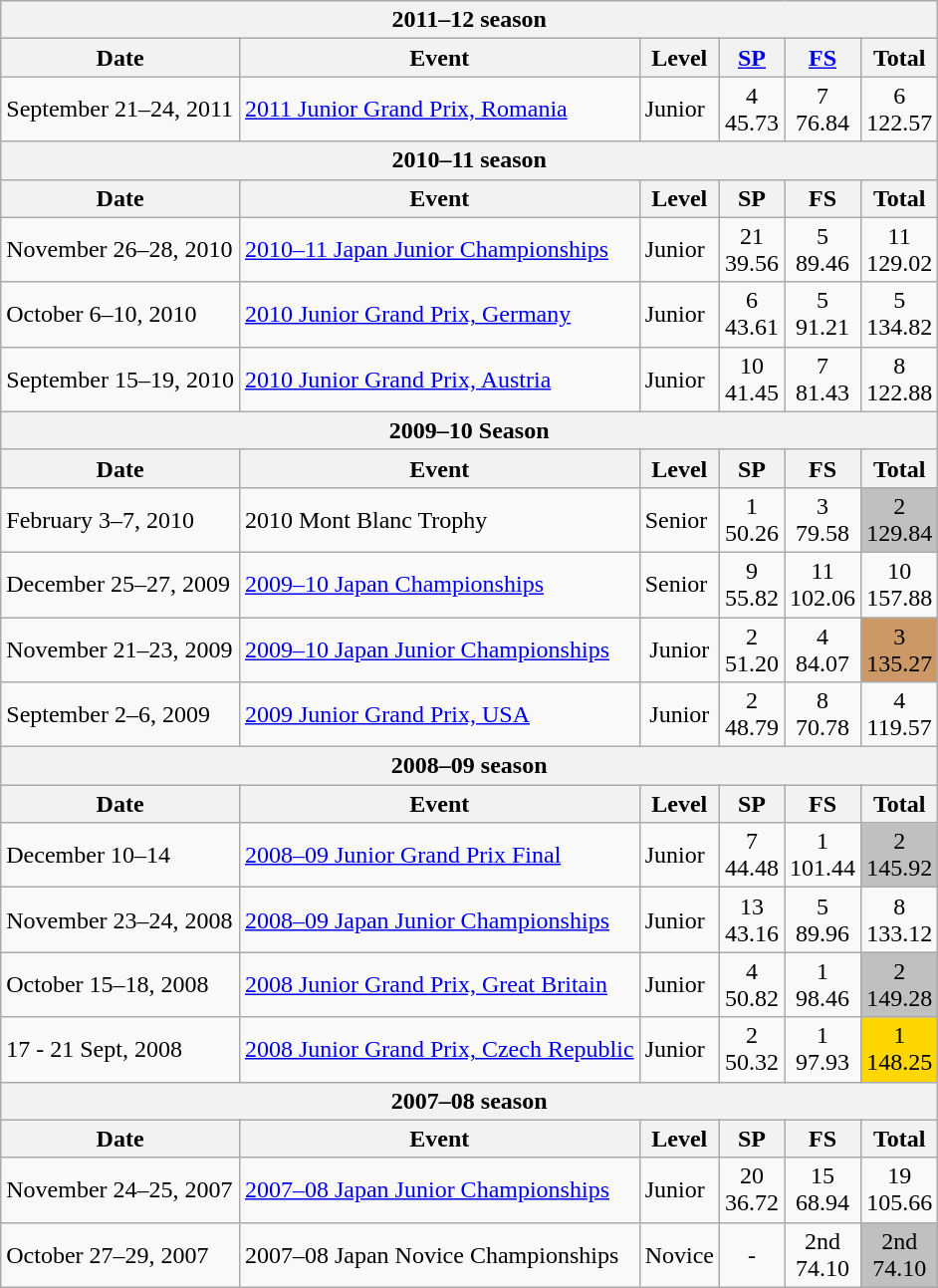<table class="wikitable">
<tr>
<th colspan="6">2011–12 season</th>
</tr>
<tr>
<th>Date</th>
<th>Event</th>
<th>Level</th>
<th><a href='#'>SP</a></th>
<th><a href='#'>FS</a></th>
<th>Total</th>
</tr>
<tr>
<td>September 21–24, 2011</td>
<td><a href='#'>2011 Junior Grand Prix, Romania</a></td>
<td>Junior</td>
<td align="center">4 <br> 45.73</td>
<td align="center">7 <br> 76.84</td>
<td align="center">6 <br> 122.57</td>
</tr>
<tr>
<th colspan="6">2010–11 season</th>
</tr>
<tr>
<th>Date</th>
<th>Event</th>
<th>Level</th>
<th>SP</th>
<th>FS</th>
<th>Total</th>
</tr>
<tr>
<td>November 26–28, 2010</td>
<td><a href='#'>2010–11 Japan Junior Championships</a></td>
<td>Junior</td>
<td align="center">21 <br> 39.56</td>
<td align="center">5 <br> 89.46</td>
<td align="center">11 <br> 129.02</td>
</tr>
<tr>
<td>October 6–10, 2010</td>
<td><a href='#'>2010 Junior Grand Prix, Germany</a></td>
<td>Junior</td>
<td align="center">6 <br> 43.61</td>
<td align="center">5 <br> 91.21</td>
<td align="center">5 <br> 134.82</td>
</tr>
<tr>
<td>September 15–19, 2010</td>
<td><a href='#'>2010 Junior Grand Prix, Austria</a></td>
<td>Junior</td>
<td align="center">10 <br> 41.45</td>
<td align="center">7 <br> 81.43</td>
<td align="center">8 <br> 122.88</td>
</tr>
<tr>
<th colspan=6>2009–10 Season</th>
</tr>
<tr>
<th>Date</th>
<th>Event</th>
<th>Level</th>
<th>SP</th>
<th>FS</th>
<th>Total</th>
</tr>
<tr>
<td>February 3–7, 2010</td>
<td>2010 Mont Blanc Trophy</td>
<td>Senior</td>
<td align="center">1 <br> 50.26</td>
<td align="center">3 <br> 79.58</td>
<td align="center" bgcolor="silver">2 <br> 129.84</td>
</tr>
<tr>
<td>December 25–27, 2009</td>
<td><a href='#'>2009–10 Japan Championships</a></td>
<td>Senior</td>
<td align="center">9 <br> 55.82</td>
<td align="center">11 <br> 102.06</td>
<td align="center">10 <br> 157.88</td>
</tr>
<tr>
<td>November 21–23, 2009</td>
<td><a href='#'>2009–10 Japan Junior Championships</a></td>
<td align="center">Junior</td>
<td align="center">2 <br> 51.20</td>
<td align="center">4 <br> 84.07</td>
<td align="center" bgcolor="#cc9966">3 <br> 135.27</td>
</tr>
<tr>
<td>September 2–6, 2009</td>
<td><a href='#'>2009 Junior Grand Prix, USA</a></td>
<td align="center">Junior</td>
<td align="center">2 <br> 48.79</td>
<td align="center">8 <br> 70.78</td>
<td align="center">4 <br> 119.57</td>
</tr>
<tr>
<th colspan="6">2008–09 season</th>
</tr>
<tr>
<th>Date</th>
<th>Event</th>
<th>Level</th>
<th>SP</th>
<th>FS</th>
<th>Total</th>
</tr>
<tr>
<td>December 10–14</td>
<td><a href='#'>2008–09 Junior Grand Prix Final</a></td>
<td>Junior</td>
<td align="center">7 <br> 44.48</td>
<td align="center">1 <br> 101.44</td>
<td align="center" bgcolor="silver">2 <br>145.92</td>
</tr>
<tr>
<td>November 23–24, 2008</td>
<td><a href='#'>2008–09 Japan Junior Championships</a></td>
<td>Junior</td>
<td align="center">13 <br> 43.16</td>
<td align="center">5 <br> 89.96</td>
<td align="center">8 <br> 133.12</td>
</tr>
<tr>
<td>October 15–18, 2008</td>
<td><a href='#'>2008 Junior Grand Prix, Great Britain</a></td>
<td>Junior</td>
<td align="center">4<br> 50.82</td>
<td align="center">1<br> 98.46</td>
<td align="center" bgcolor="silver">2<br> 149.28</td>
</tr>
<tr>
<td>17 - 21 Sept, 2008</td>
<td><a href='#'>2008 Junior Grand Prix, Czech Republic</a></td>
<td>Junior</td>
<td align="center">2<br> 50.32</td>
<td align="center">1<br> 97.93</td>
<td align="center" bgcolor="gold">1<br> 148.25</td>
</tr>
<tr>
<th colspan="6">2007–08 season</th>
</tr>
<tr>
<th>Date</th>
<th>Event</th>
<th>Level</th>
<th>SP</th>
<th>FS</th>
<th>Total</th>
</tr>
<tr>
<td>November 24–25, 2007</td>
<td><a href='#'>2007–08 Japan Junior Championships</a></td>
<td>Junior</td>
<td align="center">20 <br> 36.72</td>
<td align="center">15 <br> 68.94</td>
<td align="center">19 <br> 105.66</td>
</tr>
<tr>
<td>October 27–29, 2007</td>
<td>2007–08 Japan Novice Championships</td>
<td>Novice</td>
<td align="center">-</td>
<td align="center">2nd <br> 74.10</td>
<td align="center" bgcolor="silver">2nd <br> 74.10</td>
</tr>
</table>
